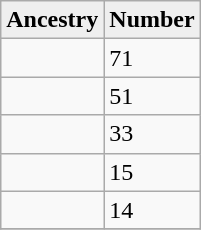<table style="float: center;" class="wikitable">
<tr>
<th style="background:#efefef;">Ancestry</th>
<th style="background:#efefef;">Number</th>
</tr>
<tr>
<td></td>
<td>71</td>
</tr>
<tr>
<td></td>
<td>51</td>
</tr>
<tr>
<td></td>
<td>33</td>
</tr>
<tr>
<td></td>
<td>15</td>
</tr>
<tr>
<td></td>
<td>14</td>
</tr>
<tr>
</tr>
</table>
